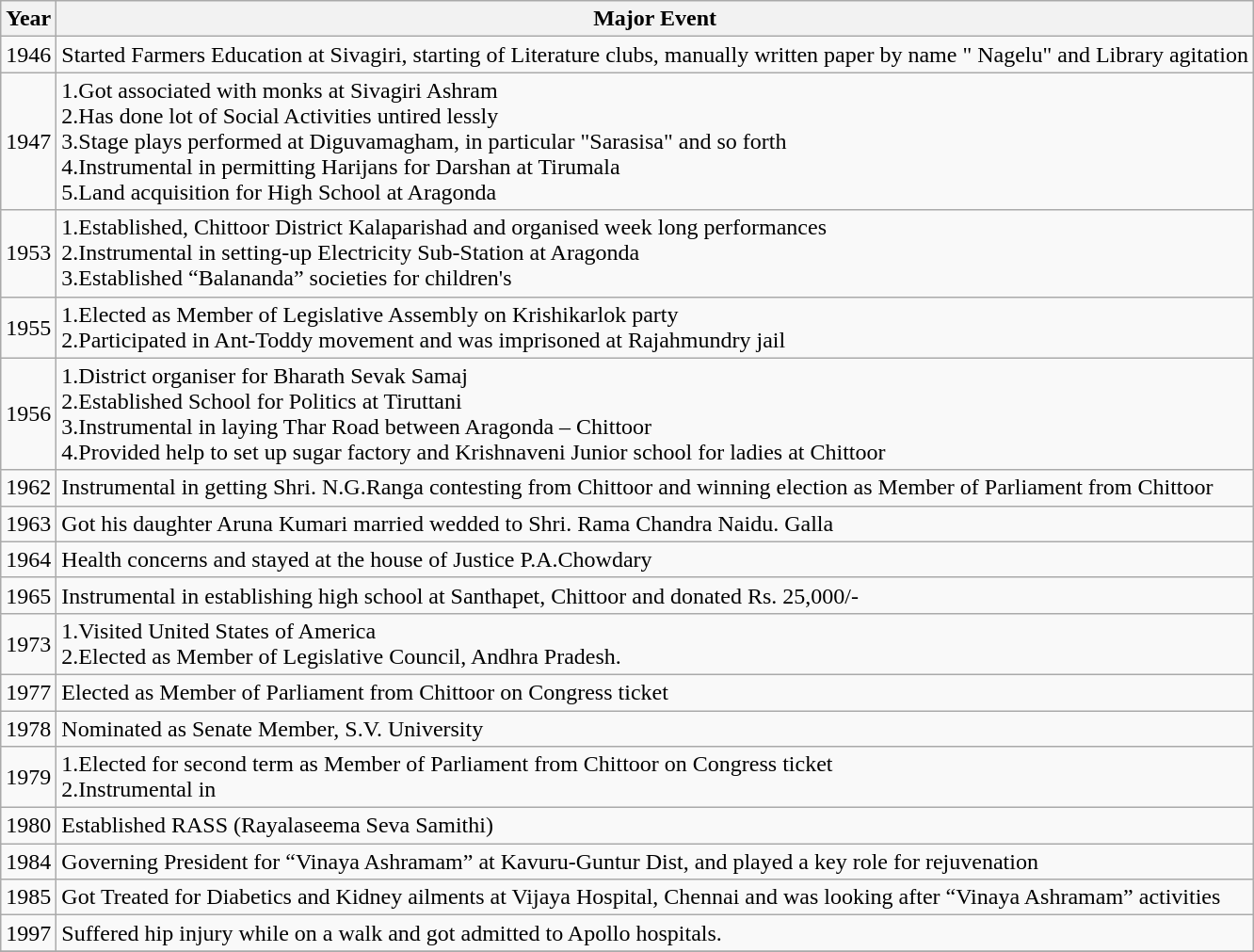<table class="wikitable">
<tr>
<th>Year</th>
<th>Major Event</th>
</tr>
<tr>
<td>1946</td>
<td>Started Farmers Education at Sivagiri, starting of Literature clubs, manually written paper by name " Nagelu" and Library agitation</td>
</tr>
<tr>
<td>1947</td>
<td>1.Got associated with monks at Sivagiri Ashram<br>2.Has done lot of Social Activities untired lessly<br>3.Stage plays performed at Diguvamagham, in particular "Sarasisa" and so forth<br>4.Instrumental in permitting Harijans for Darshan at Tirumala<br>5.Land acquisition for High School at Aragonda</td>
</tr>
<tr>
<td>1953</td>
<td>1.Established, Chittoor District Kalaparishad and organised week long performances<br>2.Instrumental in setting-up Electricity Sub-Station at Aragonda<br>3.Established “Balananda” societies for children's</td>
</tr>
<tr>
<td>1955</td>
<td>1.Elected as Member of Legislative Assembly on Krishikarlok party<br>2.Participated in Ant-Toddy movement and was imprisoned at Rajahmundry jail</td>
</tr>
<tr>
<td>1956</td>
<td>1.District organiser for Bharath Sevak Samaj<br>2.Established School for Politics at Tiruttani<br>3.Instrumental in laying Thar Road between Aragonda – Chittoor<br>4.Provided help to set up sugar factory and Krishnaveni Junior school for ladies at Chittoor</td>
</tr>
<tr>
<td>1962</td>
<td>Instrumental in getting Shri. N.G.Ranga contesting from Chittoor and winning election as Member of Parliament from Chittoor</td>
</tr>
<tr>
<td>1963</td>
<td>Got his daughter Aruna Kumari married wedded to Shri. Rama Chandra Naidu. Galla</td>
</tr>
<tr>
<td>1964</td>
<td>Health concerns and stayed at the house of Justice P.A.Chowdary</td>
</tr>
<tr>
<td>1965</td>
<td>Instrumental in establishing high school at Santhapet, Chittoor and donated Rs. 25,000/-</td>
</tr>
<tr>
<td>1973</td>
<td>1.Visited United States of America<br>2.Elected as Member of Legislative Council, Andhra Pradesh.</td>
</tr>
<tr>
<td>1977</td>
<td>Elected as Member of Parliament from Chittoor on Congress ticket</td>
</tr>
<tr>
<td>1978</td>
<td>Nominated as Senate Member, S.V. University</td>
</tr>
<tr>
<td>1979</td>
<td>1.Elected for second term as Member of Parliament from Chittoor on Congress ticket<br>2.Instrumental in</td>
</tr>
<tr>
<td>1980</td>
<td>Established RASS (Rayalaseema Seva Samithi)</td>
</tr>
<tr>
<td>1984</td>
<td>Governing President for “Vinaya Ashramam” at Kavuru-Guntur Dist, and played a key role for rejuvenation</td>
</tr>
<tr>
<td>1985</td>
<td>Got Treated for Diabetics and Kidney ailments at Vijaya Hospital, Chennai and was looking after “Vinaya Ashramam” activities</td>
</tr>
<tr>
<td>1997</td>
<td>Suffered hip injury while on a walk and got admitted to Apollo hospitals.<br></td>
</tr>
<tr>
</tr>
</table>
